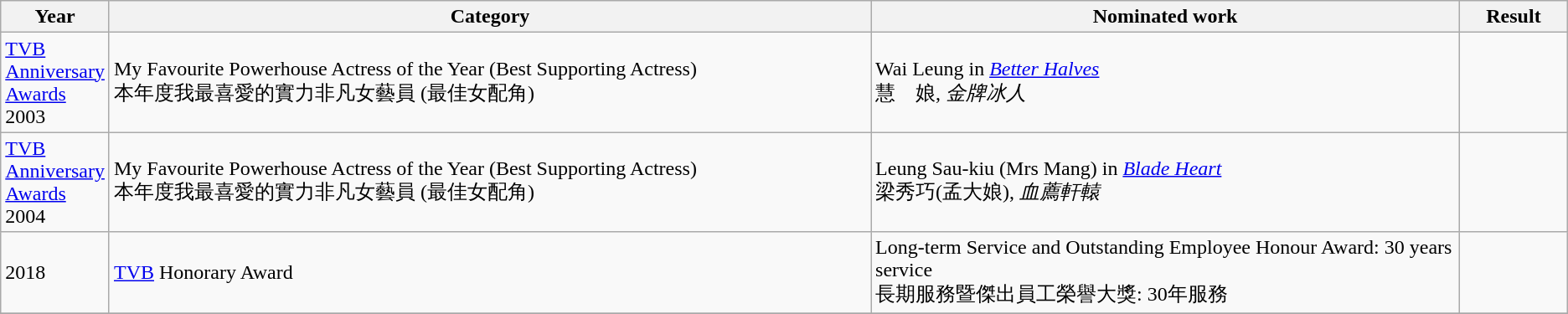<table class="wikitable sortable">
<tr>
<th scope="col" style="width:1em;">Year</th>
<th scope="col" style="width:39em;">Category</th>
<th scope="col" style="width:30em;">Nominated work</th>
<th scope="col" style="width:5em;">Result</th>
</tr>
<tr>
<td><a href='#'>TVB Anniversary Awards</a> 2003</td>
<td>My Favourite Powerhouse Actress of the Year (Best Supporting Actress)<br>本年度我最喜愛的實力非凡女藝員 (最佳女配角)<br></td>
<td>Wai Leung in <em><a href='#'>Better Halves</a></em><br>慧　娘, <em>金牌冰人</em><br></td>
<td></td>
</tr>
<tr>
<td><a href='#'>TVB Anniversary Awards</a> 2004</td>
<td>My Favourite Powerhouse Actress of the Year (Best Supporting Actress)<br>本年度我最喜愛的實力非凡女藝員 (最佳女配角)<br></td>
<td>Leung Sau-kiu (Mrs Mang) in <em><a href='#'>Blade Heart</a></em> <br>梁秀巧(孟大娘), <em>血薦軒轅</em><br></td>
<td></td>
</tr>
<tr>
<td>2018</td>
<td><a href='#'>TVB</a> Honorary Award</td>
<td>Long-term Service and Outstanding Employee Honour Award: 30 years service<br>長期服務暨傑出員工榮譽大獎: 30年服務<br></td>
<td></td>
</tr>
<tr>
</tr>
</table>
